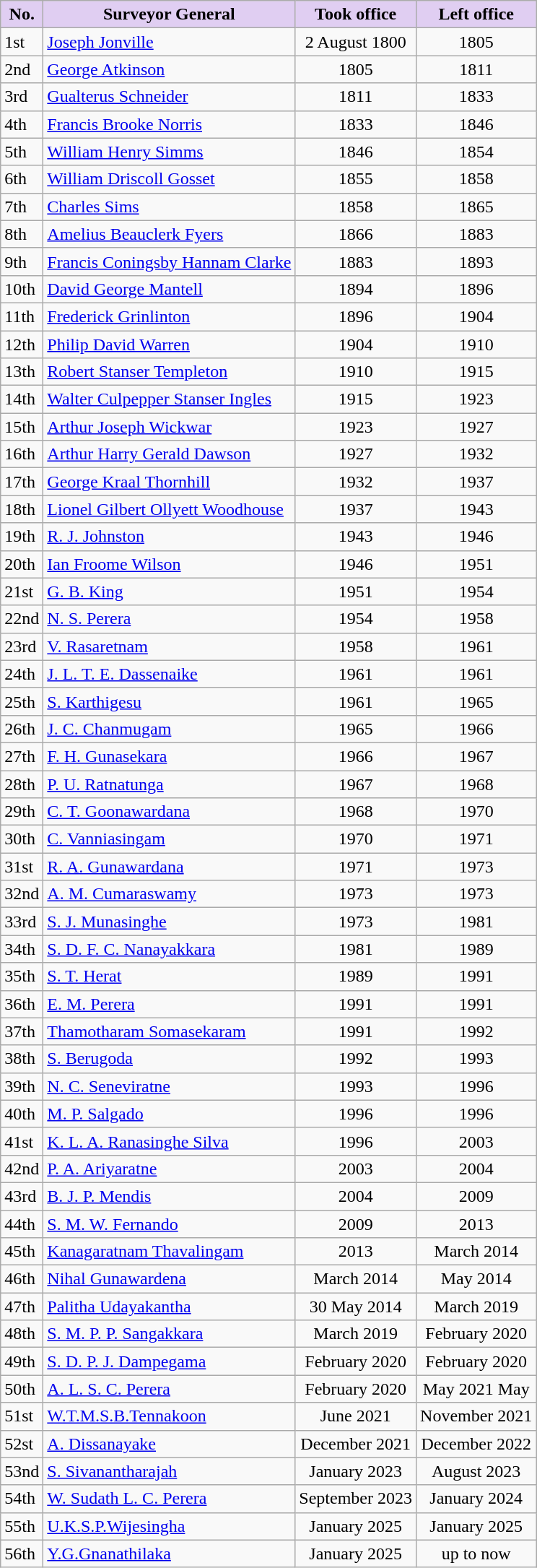<table class="wikitable sortable" border="1" style="text-align:left; font-size:100%">
<tr>
<th style="background-color:#E0CEF2; vertical-align:bottom;">No.</th>
<th style="background-color:#E0CEF2; vertical-align:bottom;">Surveyor General</th>
<th style="background-color:#E0CEF2; vertical-align:bottom;">Took office</th>
<th style="background-color:#E0CEF2; vertical-align:bottom;">Left office</th>
</tr>
<tr>
<td>1st</td>
<td><a href='#'>Joseph Jonville</a></td>
<td align=center>2 August 1800</td>
<td align=center>1805</td>
</tr>
<tr>
<td>2nd</td>
<td><a href='#'>George Atkinson</a></td>
<td align=center>1805</td>
<td align=center>1811</td>
</tr>
<tr>
<td>3rd</td>
<td><a href='#'>Gualterus Schneider</a></td>
<td align=center>1811</td>
<td align=center>1833</td>
</tr>
<tr>
<td>4th</td>
<td><a href='#'>Francis Brooke Norris</a></td>
<td align=center>1833</td>
<td align=center>1846</td>
</tr>
<tr>
<td>5th</td>
<td><a href='#'>William Henry Simms</a></td>
<td align=center>1846</td>
<td align=center>1854</td>
</tr>
<tr>
<td>6th</td>
<td><a href='#'>William Driscoll Gosset</a></td>
<td align=center>1855</td>
<td align=center>1858</td>
</tr>
<tr>
<td>7th</td>
<td><a href='#'>Charles Sims</a></td>
<td align=center>1858</td>
<td align=center>1865</td>
</tr>
<tr>
<td>8th</td>
<td><a href='#'>Amelius Beauclerk Fyers</a></td>
<td align=center>1866</td>
<td align=center>1883</td>
</tr>
<tr>
<td>9th</td>
<td><a href='#'>Francis Coningsby Hannam Clarke</a></td>
<td align=center>1883</td>
<td align=center>1893</td>
</tr>
<tr>
<td>10th</td>
<td><a href='#'>David George Mantell</a></td>
<td align=center>1894</td>
<td align=center>1896</td>
</tr>
<tr>
<td>11th</td>
<td><a href='#'>Frederick Grinlinton</a></td>
<td align=center>1896</td>
<td align=center>1904</td>
</tr>
<tr>
<td>12th</td>
<td><a href='#'>Philip David Warren</a></td>
<td align=center>1904</td>
<td align=center>1910</td>
</tr>
<tr>
<td>13th</td>
<td><a href='#'>Robert Stanser Templeton</a></td>
<td align=center>1910</td>
<td align=center>1915</td>
</tr>
<tr>
<td>14th</td>
<td><a href='#'>Walter Culpepper Stanser Ingles</a></td>
<td align=center>1915</td>
<td align=center>1923</td>
</tr>
<tr>
<td>15th</td>
<td><a href='#'>Arthur Joseph Wickwar</a></td>
<td align=center>1923</td>
<td align=center>1927</td>
</tr>
<tr>
<td>16th</td>
<td><a href='#'>Arthur Harry Gerald Dawson</a></td>
<td align=center>1927</td>
<td align=center>1932</td>
</tr>
<tr>
<td>17th</td>
<td><a href='#'>George Kraal Thornhill</a></td>
<td align=center>1932</td>
<td align=center>1937</td>
</tr>
<tr>
<td>18th</td>
<td><a href='#'>Lionel Gilbert Ollyett Woodhouse</a></td>
<td align=center>1937</td>
<td align=center>1943</td>
</tr>
<tr>
<td>19th</td>
<td><a href='#'>R. J. Johnston</a></td>
<td align=center>1943</td>
<td align=center>1946</td>
</tr>
<tr>
<td>20th</td>
<td><a href='#'>Ian Froome Wilson</a></td>
<td align=center>1946</td>
<td align=center>1951</td>
</tr>
<tr>
<td>21st</td>
<td><a href='#'>G. B. King</a></td>
<td align=center>1951</td>
<td align=center>1954</td>
</tr>
<tr>
<td>22nd</td>
<td><a href='#'>N. S. Perera</a></td>
<td align=center>1954</td>
<td align=center>1958</td>
</tr>
<tr>
<td>23rd</td>
<td><a href='#'>V. Rasaretnam</a></td>
<td align=center>1958</td>
<td align=center>1961</td>
</tr>
<tr>
<td>24th</td>
<td><a href='#'>J. L. T. E. Dassenaike</a></td>
<td align=center>1961</td>
<td align=center>1961</td>
</tr>
<tr>
<td>25th</td>
<td><a href='#'>S. Karthigesu</a></td>
<td align=center>1961</td>
<td align=center>1965</td>
</tr>
<tr>
<td>26th</td>
<td><a href='#'>J. C. Chanmugam</a></td>
<td align=center>1965</td>
<td align=center>1966</td>
</tr>
<tr>
<td>27th</td>
<td><a href='#'>F. H. Gunasekara</a></td>
<td align=center>1966</td>
<td align=center>1967</td>
</tr>
<tr>
<td>28th</td>
<td><a href='#'>P. U. Ratnatunga</a></td>
<td align=center>1967</td>
<td align=center>1968</td>
</tr>
<tr>
<td>29th</td>
<td><a href='#'>C. T. Goonawardana</a></td>
<td align=center>1968</td>
<td align=center>1970</td>
</tr>
<tr>
<td>30th</td>
<td><a href='#'>C. Vanniasingam</a></td>
<td align=center>1970</td>
<td align=center>1971</td>
</tr>
<tr>
<td>31st</td>
<td><a href='#'>R. A. Gunawardana</a></td>
<td align=center>1971</td>
<td align=center>1973</td>
</tr>
<tr>
<td>32nd</td>
<td><a href='#'>A. M. Cumaraswamy</a></td>
<td align=center>1973</td>
<td align=center>1973</td>
</tr>
<tr>
<td>33rd</td>
<td><a href='#'>S. J. Munasinghe</a></td>
<td align=center>1973</td>
<td align=center>1981</td>
</tr>
<tr>
<td>34th</td>
<td><a href='#'>S. D. F. C. Nanayakkara</a></td>
<td align=center>1981</td>
<td align=center>1989</td>
</tr>
<tr>
<td>35th</td>
<td><a href='#'>S. T. Herat</a></td>
<td align=center>1989</td>
<td align=center>1991</td>
</tr>
<tr>
<td>36th</td>
<td><a href='#'>E. M. Perera</a></td>
<td align=center>1991</td>
<td align=center>1991</td>
</tr>
<tr>
<td>37th</td>
<td><a href='#'>Thamotharam Somasekaram</a></td>
<td align=center>1991</td>
<td align=center>1992</td>
</tr>
<tr>
<td>38th</td>
<td><a href='#'>S. Berugoda</a></td>
<td align=center>1992</td>
<td align=center>1993</td>
</tr>
<tr>
<td>39th</td>
<td><a href='#'>N. C. Seneviratne</a></td>
<td align=center>1993</td>
<td align=center>1996</td>
</tr>
<tr>
<td>40th</td>
<td><a href='#'>M. P. Salgado</a></td>
<td align=center>1996</td>
<td align=center>1996</td>
</tr>
<tr>
<td>41st</td>
<td><a href='#'>K. L. A. Ranasinghe Silva</a></td>
<td align=center>1996</td>
<td align=center>2003</td>
</tr>
<tr>
<td>42nd</td>
<td><a href='#'>P. A. Ariyaratne</a></td>
<td align=center>2003</td>
<td align=center>2004</td>
</tr>
<tr>
<td>43rd</td>
<td><a href='#'>B. J. P. Mendis</a></td>
<td align=center>2004</td>
<td align=center>2009</td>
</tr>
<tr>
<td>44th</td>
<td><a href='#'>S. M. W. Fernando</a></td>
<td align=center>2009</td>
<td align=center>2013</td>
</tr>
<tr>
<td>45th</td>
<td><a href='#'>Kanagaratnam Thavalingam</a></td>
<td align=center>2013</td>
<td align=center>March 2014</td>
</tr>
<tr>
<td>46th</td>
<td><a href='#'>Nihal Gunawardena</a></td>
<td align=center>March 2014</td>
<td align=center>May 2014</td>
</tr>
<tr>
<td>47th</td>
<td><a href='#'>Palitha Udayakantha</a></td>
<td align=center>30 May 2014</td>
<td align=center>March 2019</td>
</tr>
<tr>
<td>48th</td>
<td><a href='#'>S. M. P. P. Sangakkara</a></td>
<td align=center>March 2019</td>
<td align=center>February 2020</td>
</tr>
<tr>
<td>49th</td>
<td><a href='#'>S. D. P. J. Dampegama</a></td>
<td align=center>February 2020</td>
<td align=center>February 2020</td>
</tr>
<tr>
<td>50th</td>
<td><a href='#'>A. L. S. C. Perera</a></td>
<td align=center>February 2020</td>
<td align=center>May 2021 May</td>
</tr>
<tr>
<td>51st</td>
<td><a href='#'>W.T.M.S.B.Tennakoon</a></td>
<td align=center>June 2021</td>
<td align=center>November 2021</td>
</tr>
<tr>
<td>52st</td>
<td><a href='#'>A. Dissanayake</a></td>
<td align=center>December 2021</td>
<td align=center>December 2022</td>
</tr>
<tr>
<td>53nd</td>
<td><a href='#'>S. Sivanantharajah</a></td>
<td align=center>January 2023</td>
<td align=center>August 2023</td>
</tr>
<tr>
<td>54th</td>
<td><a href='#'>W. Sudath L. C. Perera</a></td>
<td align=center>September 2023</td>
<td align=center>January 2024</td>
</tr>
<tr>
<td>55th</td>
<td><a href='#'>U.K.S.P.Wijesingha</a></td>
<td align=center>January 2025</td>
<td align=center>January 2025</td>
</tr>
<tr>
<td>56th</td>
<td><a href='#'>Y.G.Gnanathilaka</a></td>
<td align=center>January 2025</td>
<td align=center>up to now</td>
</tr>
</table>
